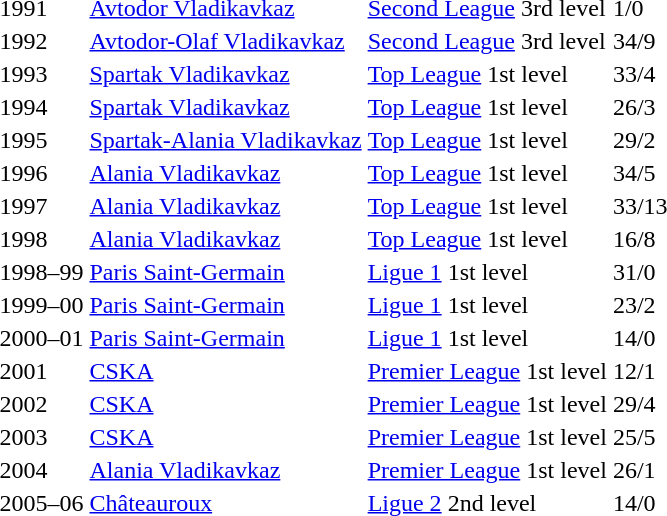<table>
<tr>
<td>1991</td>
<td><a href='#'>Avtodor Vladikavkaz</a></td>
<td><a href='#'>Second League</a> 3rd level</td>
<td>1/0</td>
</tr>
<tr>
<td>1992</td>
<td><a href='#'>Avtodor-Olaf Vladikavkaz</a></td>
<td><a href='#'>Second League</a> 3rd level</td>
<td>34/9</td>
</tr>
<tr>
<td>1993</td>
<td><a href='#'>Spartak Vladikavkaz</a></td>
<td><a href='#'>Top League</a> 1st level</td>
<td>33/4</td>
</tr>
<tr>
<td>1994</td>
<td><a href='#'>Spartak Vladikavkaz</a></td>
<td><a href='#'>Top League</a> 1st level</td>
<td>26/3</td>
</tr>
<tr>
<td>1995</td>
<td><a href='#'>Spartak-Alania Vladikavkaz</a></td>
<td><a href='#'>Top League</a> 1st level</td>
<td>29/2</td>
</tr>
<tr>
<td>1996</td>
<td><a href='#'>Alania Vladikavkaz</a></td>
<td><a href='#'>Top League</a> 1st level</td>
<td>34/5</td>
</tr>
<tr>
<td>1997</td>
<td><a href='#'>Alania Vladikavkaz</a></td>
<td><a href='#'>Top League</a> 1st level</td>
<td>33/13</td>
</tr>
<tr>
<td>1998</td>
<td><a href='#'>Alania Vladikavkaz</a></td>
<td><a href='#'>Top League</a> 1st level</td>
<td>16/8</td>
</tr>
<tr>
<td>1998–99</td>
<td><a href='#'>Paris Saint-Germain</a></td>
<td><a href='#'>Ligue 1</a> 1st level</td>
<td>31/0</td>
</tr>
<tr>
<td>1999–00</td>
<td><a href='#'>Paris Saint-Germain</a></td>
<td><a href='#'>Ligue 1</a> 1st level</td>
<td>23/2</td>
</tr>
<tr>
<td>2000–01</td>
<td><a href='#'>Paris Saint-Germain</a></td>
<td><a href='#'>Ligue 1</a> 1st level</td>
<td>14/0</td>
</tr>
<tr>
<td>2001</td>
<td><a href='#'>CSKA</a></td>
<td><a href='#'>Premier League</a> 1st level</td>
<td>12/1</td>
</tr>
<tr>
<td>2002</td>
<td><a href='#'>CSKA</a></td>
<td><a href='#'>Premier League</a> 1st level</td>
<td>29/4</td>
</tr>
<tr>
<td>2003</td>
<td><a href='#'>CSKA</a></td>
<td><a href='#'>Premier League</a> 1st level</td>
<td>25/5</td>
</tr>
<tr>
<td>2004</td>
<td><a href='#'>Alania Vladikavkaz</a></td>
<td><a href='#'>Premier League</a> 1st level</td>
<td>26/1</td>
</tr>
<tr>
<td>2005–06</td>
<td><a href='#'>Châteauroux</a></td>
<td><a href='#'>Ligue 2</a> 2nd level</td>
<td>14/0</td>
</tr>
</table>
